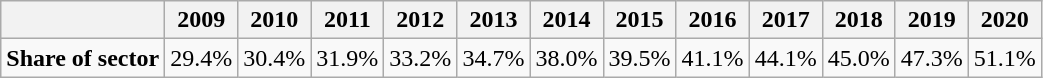<table class="wikitable">
<tr>
<th></th>
<th>2009</th>
<th>2010</th>
<th>2011</th>
<th>2012</th>
<th>2013</th>
<th>2014</th>
<th>2015</th>
<th>2016</th>
<th>2017</th>
<th>2018</th>
<th>2019</th>
<th>2020</th>
</tr>
<tr>
<td><strong>Share of sector</strong></td>
<td>29.4%</td>
<td>30.4%</td>
<td>31.9%</td>
<td>33.2%</td>
<td>34.7%</td>
<td>38.0%</td>
<td>39.5%</td>
<td>41.1%</td>
<td>44.1%</td>
<td>45.0%</td>
<td>47.3%</td>
<td>51.1%</td>
</tr>
</table>
